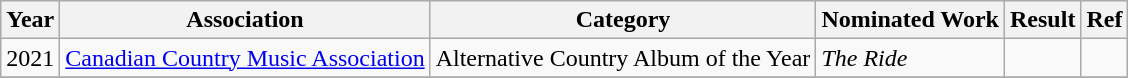<table class="wikitable">
<tr>
<th>Year</th>
<th>Association</th>
<th>Category</th>
<th>Nominated Work</th>
<th>Result</th>
<th>Ref</th>
</tr>
<tr>
<td>2021</td>
<td><a href='#'>Canadian Country Music Association</a></td>
<td>Alternative Country Album of the Year</td>
<td><em>The Ride</em></td>
<td></td>
<td></td>
</tr>
<tr>
</tr>
</table>
